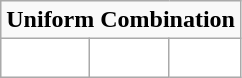<table class="wikitable"  style="display: inline-table;">
<tr>
<td align="center" Colspan="3"><strong>Uniform Combination</strong></td>
</tr>
<tr align="center">
<td style="background:white; color:white"><strong>Helmet</strong></td>
<td style="background:white; color:white"><strong>Jersey</strong></td>
<td style="background:white; color:white"><strong>Pants</strong></td>
</tr>
</table>
